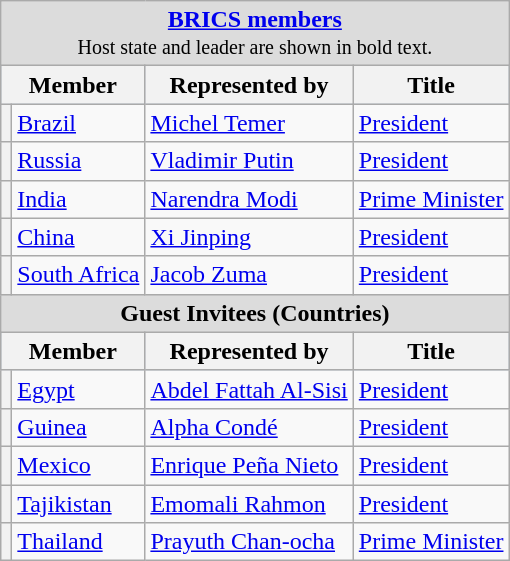<table class="wikitable">
<tr>
<td colspan="4" style="text-align: center; background:Gainsboro"><strong><a href='#'>BRICS members</a></strong><br><small>Host state and leader are shown in bold text.</small></td>
</tr>
<tr style="background:LightSteelBlue; text-align:center;">
<th colspan=2>Member</th>
<th>Represented by</th>
<th>Title</th>
</tr>
<tr>
<th></th>
<td><a href='#'>Brazil</a></td>
<td><a href='#'>Michel Temer</a></td>
<td><a href='#'>President</a></td>
</tr>
<tr>
<th></th>
<td><a href='#'>Russia</a></td>
<td><a href='#'>Vladimir Putin</a></td>
<td><a href='#'>President</a></td>
</tr>
<tr>
<th></th>
<td><a href='#'>India</a></td>
<td><a href='#'>Narendra Modi</a></td>
<td><a href='#'>Prime Minister</a></td>
</tr>
<tr>
<th></th>
<td><a href='#'>China</a></td>
<td><a href='#'>Xi Jinping</a></td>
<td><a href='#'>President</a></td>
</tr>
<tr>
<th></th>
<td><a href='#'>South Africa</a></td>
<td><a href='#'>Jacob Zuma</a></td>
<td><a href='#'>President</a></td>
</tr>
<tr>
<td colspan="4" style="text-align: center; background:Gainsboro"><strong>Guest Invitees (Countries)</strong><br></td>
</tr>
<tr style="background:LightSteelBlue; text-align:center;">
<th colspan=2>Member</th>
<th>Represented by</th>
<th>Title</th>
</tr>
<tr>
<th></th>
<td><a href='#'>Egypt</a></td>
<td><a href='#'>Abdel Fattah Al-Sisi</a></td>
<td><a href='#'>President</a></td>
</tr>
<tr>
<th></th>
<td><a href='#'>Guinea</a></td>
<td><a href='#'>Alpha Condé</a></td>
<td><a href='#'>President</a></td>
</tr>
<tr>
<th></th>
<td><a href='#'>Mexico</a></td>
<td><a href='#'>Enrique Peña Nieto</a></td>
<td><a href='#'>President</a></td>
</tr>
<tr>
<th></th>
<td><a href='#'>Tajikistan</a></td>
<td><a href='#'>Emomali Rahmon</a></td>
<td><a href='#'>President</a></td>
</tr>
<tr>
<th></th>
<td><a href='#'>Thailand</a></td>
<td><a href='#'>Prayuth Chan-ocha</a></td>
<td><a href='#'>Prime Minister</a></td>
</tr>
</table>
